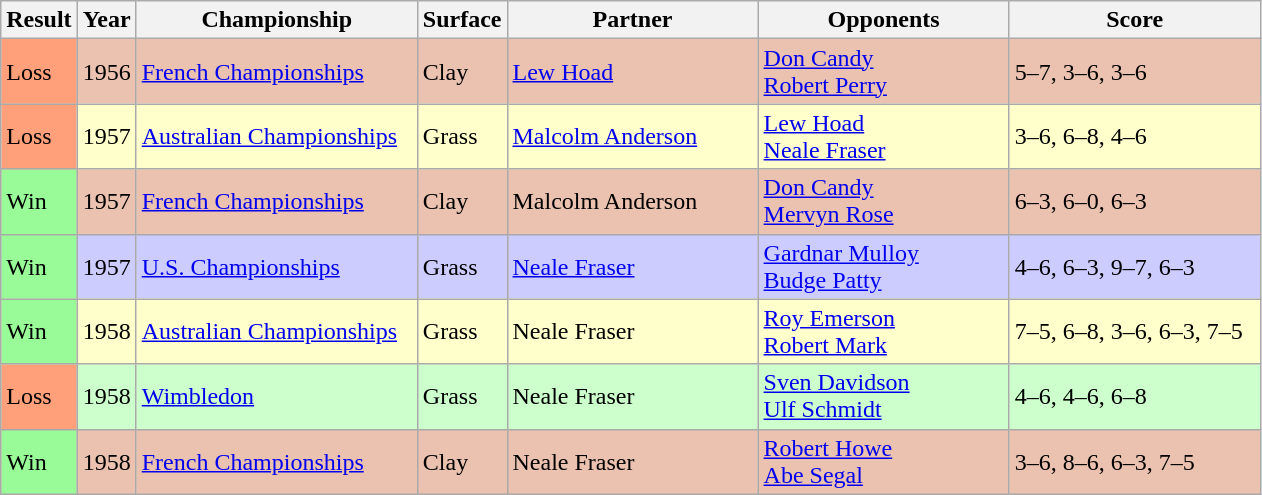<table class="sortable wikitable">
<tr>
<th style="width:40px">Result</th>
<th style="width:30px">Year</th>
<th style="width:180px">Championship</th>
<th style="width:50px">Surface</th>
<th style="width:160px">Partner</th>
<th style="width:160px">Opponents</th>
<th style="width:160px" class="unsortable">Score</th>
</tr>
<tr style="background:#ebc2af;">
<td style="background:#ffa07a;">Loss</td>
<td>1956</td>
<td><a href='#'>French Championships</a></td>
<td>Clay</td>
<td> <a href='#'>Lew Hoad</a></td>
<td> <a href='#'>Don Candy</a><br> <a href='#'>Robert Perry</a></td>
<td>5–7, 3–6, 3–6</td>
</tr>
<tr style="background:#ffc;">
<td style="background:#ffa07a;">Loss</td>
<td>1957</td>
<td><a href='#'>Australian Championships</a></td>
<td>Grass</td>
<td> <a href='#'>Malcolm Anderson</a></td>
<td> <a href='#'>Lew Hoad</a><br> <a href='#'>Neale Fraser</a></td>
<td>3–6, 6–8, 4–6</td>
</tr>
<tr style="background:#ebc2af;">
<td style="background:#98fb98;">Win</td>
<td>1957</td>
<td><a href='#'>French Championships</a></td>
<td>Clay</td>
<td> Malcolm Anderson</td>
<td> <a href='#'>Don Candy</a><br> <a href='#'>Mervyn Rose</a></td>
<td>6–3, 6–0, 6–3</td>
</tr>
<tr style="background:#ccf;">
<td style="background:#98fb98;">Win</td>
<td>1957</td>
<td><a href='#'>U.S. Championships</a></td>
<td>Grass</td>
<td> <a href='#'>Neale Fraser</a></td>
<td> <a href='#'>Gardnar Mulloy</a><br> <a href='#'>Budge Patty</a></td>
<td>4–6, 6–3, 9–7, 6–3</td>
</tr>
<tr style="background:#ffc;">
<td style="background:#98fb98;">Win</td>
<td>1958</td>
<td><a href='#'>Australian Championships</a></td>
<td>Grass</td>
<td> Neale Fraser</td>
<td> <a href='#'>Roy Emerson</a><br> <a href='#'>Robert Mark</a></td>
<td>7–5, 6–8, 3–6, 6–3, 7–5</td>
</tr>
<tr style="background:#cfc;">
<td style="background:#ffa07a;">Loss</td>
<td>1958</td>
<td><a href='#'>Wimbledon</a></td>
<td>Grass</td>
<td> Neale Fraser</td>
<td> <a href='#'>Sven Davidson</a><br> <a href='#'>Ulf Schmidt</a></td>
<td>4–6, 4–6, 6–8</td>
</tr>
<tr style="background:#ebc2af;">
<td style="background:#98fb98;">Win</td>
<td>1958</td>
<td><a href='#'>French Championships</a></td>
<td>Clay</td>
<td> Neale Fraser</td>
<td> <a href='#'>Robert Howe</a><br> <a href='#'>Abe Segal</a></td>
<td>3–6, 8–6, 6–3, 7–5</td>
</tr>
</table>
